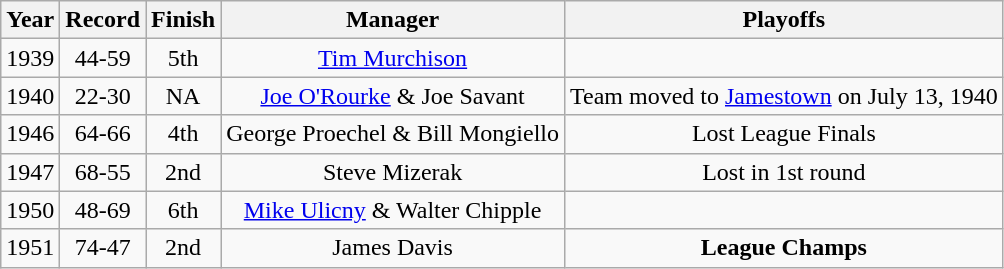<table class="wikitable">
<tr>
<th>Year</th>
<th>Record</th>
<th>Finish</th>
<th>Manager</th>
<th>Playoffs</th>
</tr>
<tr align=center>
<td>1939</td>
<td>44-59</td>
<td>5th</td>
<td><a href='#'>Tim Murchison</a></td>
<td></td>
</tr>
<tr align=center>
<td>1940</td>
<td>22-30</td>
<td>NA</td>
<td><a href='#'>Joe O'Rourke</a> & Joe Savant</td>
<td>Team moved to <a href='#'>Jamestown</a> on July 13, 1940</td>
</tr>
<tr align=center>
<td>1946</td>
<td>64-66</td>
<td>4th</td>
<td>George Proechel & Bill Mongiello</td>
<td>Lost League Finals</td>
</tr>
<tr align=center>
<td>1947</td>
<td>68-55</td>
<td>2nd</td>
<td>Steve Mizerak</td>
<td>Lost in 1st round</td>
</tr>
<tr align=center>
<td>1950</td>
<td>48-69</td>
<td>6th</td>
<td><a href='#'>Mike Ulicny</a> & Walter Chipple</td>
<td></td>
</tr>
<tr align=center>
<td>1951</td>
<td>74-47</td>
<td>2nd</td>
<td>James Davis</td>
<td><strong>League Champs</strong></td>
</tr>
</table>
